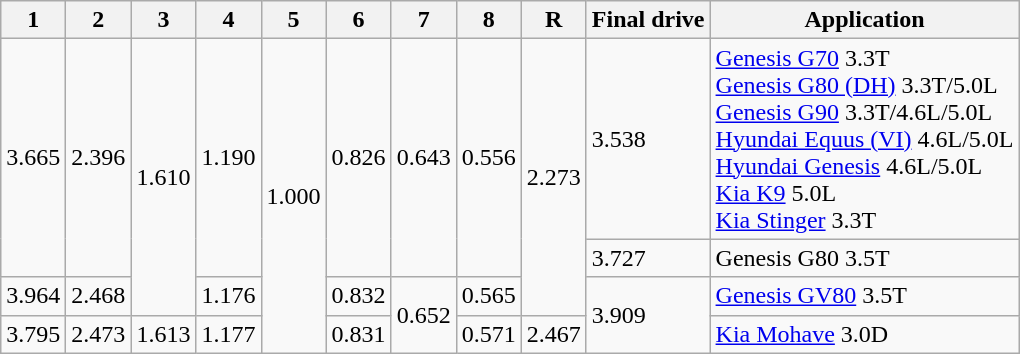<table class=wikitable>
<tr>
<th>1</th>
<th>2</th>
<th>3</th>
<th>4</th>
<th>5</th>
<th>6</th>
<th>7</th>
<th>8</th>
<th>R</th>
<th>Final drive</th>
<th>Application</th>
</tr>
<tr>
<td rowspan=2>3.665</td>
<td rowspan=2>2.396</td>
<td rowspan=3>1.610</td>
<td rowspan=2>1.190</td>
<td rowspan=4>1.000</td>
<td rowspan=2>0.826</td>
<td rowspan=2>0.643</td>
<td rowspan=2>0.556</td>
<td rowspan=3>2.273</td>
<td>3.538</td>
<td><a href='#'>Genesis G70</a> 3.3T<br><a href='#'>Genesis G80 (DH)</a> 3.3T/5.0L<br><a href='#'>Genesis G90</a> 3.3T/4.6L/5.0L<br><a href='#'>Hyundai Equus (VI)</a> 4.6L/5.0L<br><a href='#'>Hyundai Genesis</a> 4.6L/5.0L<br><a href='#'>Kia K9</a> 5.0L<br><a href='#'>Kia Stinger</a> 3.3T</td>
</tr>
<tr>
<td>3.727</td>
<td>Genesis G80 3.5T</td>
</tr>
<tr>
<td>3.964</td>
<td>2.468</td>
<td>1.176</td>
<td>0.832</td>
<td rowspan=2>0.652</td>
<td>0.565</td>
<td rowspan=2>3.909</td>
<td><a href='#'>Genesis GV80</a> 3.5T</td>
</tr>
<tr>
<td>3.795</td>
<td>2.473</td>
<td>1.613</td>
<td>1.177</td>
<td>0.831</td>
<td>0.571</td>
<td>2.467</td>
<td><a href='#'>Kia Mohave</a> 3.0D</td>
</tr>
</table>
